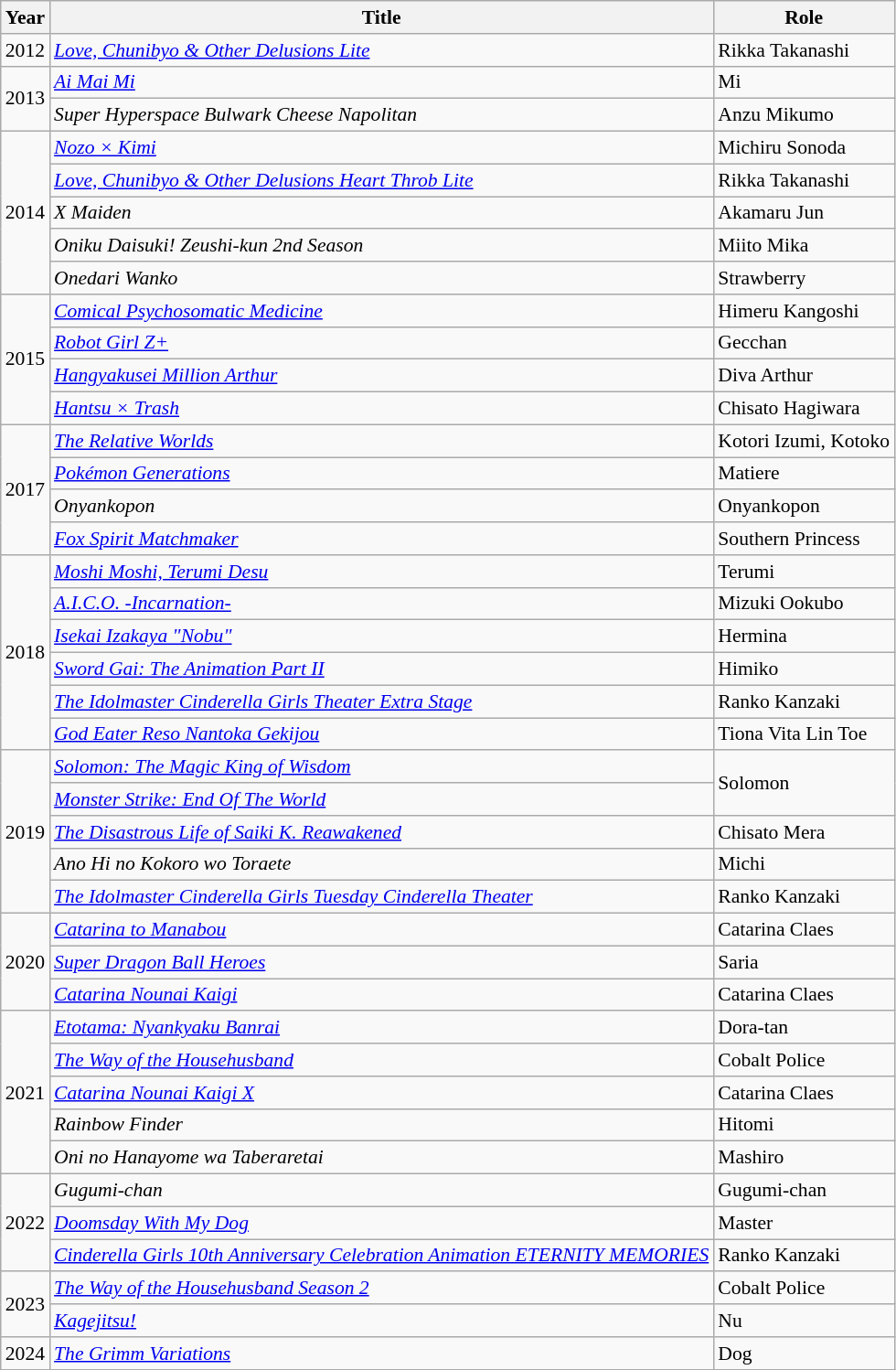<table class="wikitable" style="font-size: 90%;">
<tr>
<th>Year</th>
<th>Title</th>
<th>Role</th>
</tr>
<tr>
<td>2012</td>
<td><em><a href='#'>Love, Chunibyo & Other Delusions Lite</a></em></td>
<td>Rikka Takanashi</td>
</tr>
<tr>
<td rowspan="2">2013</td>
<td><em><a href='#'>Ai Mai Mi</a></em></td>
<td>Mi</td>
</tr>
<tr>
<td><em>Super Hyperspace Bulwark Cheese Napolitan</em></td>
<td>Anzu Mikumo</td>
</tr>
<tr>
<td rowspan="5">2014</td>
<td><em><a href='#'>Nozo × Kimi</a></em></td>
<td>Michiru Sonoda</td>
</tr>
<tr>
<td><em><a href='#'>Love, Chunibyo & Other Delusions Heart Throb Lite</a></em></td>
<td>Rikka Takanashi</td>
</tr>
<tr>
<td><em>X Maiden</em></td>
<td>Akamaru Jun</td>
</tr>
<tr>
<td><em>Oniku Daisuki! Zeushi-kun 2nd Season</em></td>
<td>Miito Mika</td>
</tr>
<tr>
<td><em>Onedari Wanko</em></td>
<td>Strawberry</td>
</tr>
<tr>
<td rowspan="4">2015</td>
<td><em><a href='#'>Comical Psychosomatic Medicine</a></em></td>
<td>Himeru Kangoshi</td>
</tr>
<tr>
<td><em><a href='#'>Robot Girl Z+</a></em></td>
<td>Gecchan</td>
</tr>
<tr>
<td><em><a href='#'>Hangyakusei Million Arthur</a></em></td>
<td>Diva Arthur</td>
</tr>
<tr>
<td><em><a href='#'>Hantsu × Trash</a></em></td>
<td>Chisato Hagiwara</td>
</tr>
<tr>
<td rowspan="4">2017</td>
<td><a href='#'><em>The Relative Worlds</em></a></td>
<td>Kotori Izumi, Kotoko</td>
</tr>
<tr>
<td><em><a href='#'>Pokémon Generations</a></em></td>
<td>Matiere</td>
</tr>
<tr>
<td><em>Onyankopon</em></td>
<td>Onyankopon</td>
</tr>
<tr>
<td><em><a href='#'>Fox Spirit Matchmaker</a></em></td>
<td>Southern Princess</td>
</tr>
<tr>
<td rowspan="6">2018</td>
<td><em><a href='#'>Moshi Moshi, Terumi Desu</a></em></td>
<td>Terumi</td>
</tr>
<tr>
<td><em><a href='#'>A.I.C.O. -Incarnation-</a></em></td>
<td>Mizuki Ookubo</td>
</tr>
<tr>
<td><em><a href='#'>Isekai Izakaya "Nobu"</a></em></td>
<td>Hermina</td>
</tr>
<tr>
<td><em><a href='#'>Sword Gai: The Animation Part II</a></em></td>
<td>Himiko</td>
</tr>
<tr>
<td><em><a href='#'>The Idolmaster Cinderella Girls Theater Extra Stage</a></em></td>
<td>Ranko Kanzaki</td>
</tr>
<tr>
<td><em><a href='#'>God Eater Reso Nantoka Gekijou</a></em></td>
<td>Tiona Vita Lin Toe</td>
</tr>
<tr>
<td rowspan="5">2019</td>
<td><a href='#'><em>Solomon: The Magic King of Wisdom</em></a></td>
<td rowspan="2">Solomon</td>
</tr>
<tr>
<td><a href='#'><em>Monster Strike: End Of The World</em></a></td>
</tr>
<tr>
<td><a href='#'><em>The Disastrous Life of Saiki K. Reawakened</em></a></td>
<td>Chisato Mera</td>
</tr>
<tr>
<td><em>Ano Hi no Kokoro wo Toraete</em></td>
<td>Michi</td>
</tr>
<tr>
<td><em><a href='#'>The Idolmaster Cinderella Girls Tuesday Cinderella Theater</a></em></td>
<td>Ranko Kanzaki</td>
</tr>
<tr>
<td rowspan="3">2020</td>
<td><em><a href='#'>Catarina to Manabou</a></em></td>
<td>Catarina Claes</td>
</tr>
<tr>
<td><em><a href='#'>Super Dragon Ball Heroes</a></em></td>
<td>Saria</td>
</tr>
<tr>
<td><em><a href='#'>Catarina Nounai Kaigi</a></em></td>
<td>Catarina Claes</td>
</tr>
<tr>
<td rowspan="5">2021</td>
<td><em><a href='#'>Etotama: Nyankyaku Banrai</a></em></td>
<td>Dora-tan</td>
</tr>
<tr>
<td><em><a href='#'>The Way of the Househusband</a></em></td>
<td>Cobalt Police</td>
</tr>
<tr>
<td><em><a href='#'>Catarina Nounai Kaigi X</a></em></td>
<td>Catarina Claes</td>
</tr>
<tr>
<td><em>Rainbow Finder</em></td>
<td>Hitomi</td>
</tr>
<tr>
<td><em>Oni no Hanayome wa Taberaretai</em></td>
<td>Mashiro</td>
</tr>
<tr>
<td rowspan="3">2022</td>
<td><em>Gugumi-chan</em></td>
<td>Gugumi-chan</td>
</tr>
<tr>
<td><em><a href='#'>Doomsday With My Dog</a></em></td>
<td>Master</td>
</tr>
<tr>
<td><em><a href='#'>Cinderella Girls 10th Anniversary Celebration Animation ETERNITY MEMORIES</a></em></td>
<td>Ranko Kanzaki</td>
</tr>
<tr>
<td rowspan="2">2023</td>
<td><em><a href='#'>The Way of the Househusband Season 2</a></em></td>
<td>Cobalt Police</td>
</tr>
<tr>
<td><em><a href='#'>Kagejitsu!</a></em></td>
<td>Nu</td>
</tr>
<tr>
<td rowspan="2">2024</td>
<td><em><a href='#'>The Grimm Variations</a></em></td>
<td>Dog</td>
</tr>
</table>
